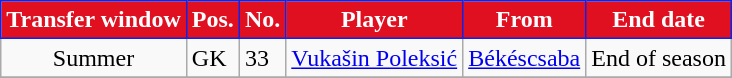<table class="wikitable plainrowheaders sortable">
<tr>
<th style="background-color:#E01020;color:white;border:1px solid #0E22E9">Transfer window</th>
<th style="background-color:#E01020;color:white;border:1px solid #0E22E9">Pos.</th>
<th style="background-color:#E01020;color:white;border:1px solid #0E22E9">No.</th>
<th style="background-color:#E01020;color:white;border:1px solid #0E22E9">Player</th>
<th style="background-color:#E01020;color:white;border:1px solid #0E22E9">From</th>
<th style="background-color:#E01020;color:white;border:1px solid #0E22E9">End date</th>
</tr>
<tr>
<td style="text-align:center;">Summer</td>
<td style=text-aligncenter;>GK</td>
<td style=text-aligncenter;>33</td>
<td style=text-alignleft;> <a href='#'>Vukašin Poleksić</a></td>
<td style=text-alignleft;><a href='#'>Békéscsaba</a></td>
<td style=text-aligncenter;>End of season</td>
</tr>
<tr>
</tr>
</table>
